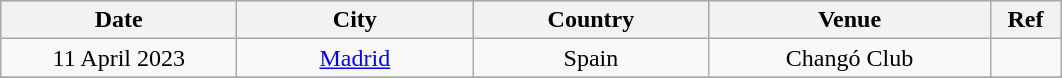<table class="wikitable" style="text-align:center;">
<tr bgcolor="#CCCCCC">
<th width="150" rowspan="1">Date</th>
<th width="150" rowspan="1">City</th>
<th width="150" rowspan="1">Country</th>
<th width="180" rowspan="1">Venue</th>
<th width="40" rowspan="1">Ref</th>
</tr>
<tr>
<td>11 April 2023</td>
<td><a href='#'>Madrid</a></td>
<td>Spain</td>
<td>Changó Club</td>
<td></td>
</tr>
<tr>
</tr>
</table>
